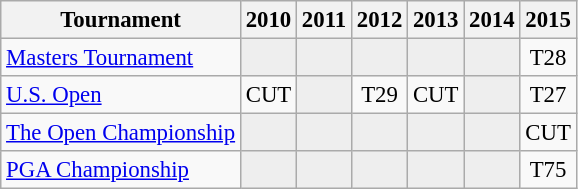<table class="wikitable" style="font-size:95%;text-align:center;">
<tr>
<th>Tournament</th>
<th>2010</th>
<th>2011</th>
<th>2012</th>
<th>2013</th>
<th>2014</th>
<th>2015</th>
</tr>
<tr>
<td align="left"><a href='#'>Masters Tournament</a></td>
<td style="background:#eeeeee;"></td>
<td style="background:#eeeeee;"></td>
<td style="background:#eeeeee;"></td>
<td style="background:#eeeeee;"></td>
<td style="background:#eeeeee;"></td>
<td>T28</td>
</tr>
<tr>
<td align="left"><a href='#'>U.S. Open</a></td>
<td>CUT</td>
<td style="background:#eeeeee;"></td>
<td>T29</td>
<td>CUT</td>
<td style="background:#eeeeee;"></td>
<td>T27</td>
</tr>
<tr>
<td align="left"><a href='#'>The Open Championship</a></td>
<td style="background:#eeeeee;"></td>
<td style="background:#eeeeee;"></td>
<td style="background:#eeeeee;"></td>
<td style="background:#eeeeee;"></td>
<td style="background:#eeeeee;"></td>
<td>CUT</td>
</tr>
<tr>
<td align="left"><a href='#'>PGA Championship</a></td>
<td style="background:#eeeeee;"></td>
<td style="background:#eeeeee;"></td>
<td style="background:#eeeeee;"></td>
<td style="background:#eeeeee;"></td>
<td style="background:#eeeeee;"></td>
<td>T75</td>
</tr>
</table>
